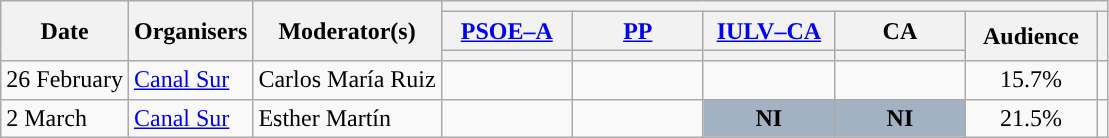<table class="wikitable" style="text-align:center;">
<tr>
<th rowspan="3">Date</th>
<th rowspan="3">Organisers</th>
<th rowspan="3">Moderator(s)</th>
<th colspan="6">    </th>
</tr>
<tr>
<th scope="col" style="width:5em;"><a href='#'>PSOE–A</a></th>
<th scope="col" style="width:5em;"><a href='#'>PP</a></th>
<th scope="col" style="width:5em;"><a href='#'>IULV–CA</a></th>
<th scope="col" style="width:5em;">CA</th>
<th rowspan="2" scope="col" style="width:5em;">Audience</th>
<th rowspan="2"></th>
</tr>
<tr>
<th style="color:inherit;background:"></th>
<th style="color:inherit;background:"></th>
<th style="color:inherit;background:"></th>
<th style="color:inherit;background:"></th>
</tr>
<tr>
<td style="white-space:nowrap; text-align:left;">26 February</td>
<td style="white-space:nowrap; text-align:left;"><a href='#'>Canal Sur</a></td>
<td style="white-space:nowrap; text-align:left;">Carlos María Ruiz</td>
<td></td>
<td></td>
<td></td>
<td></td>
<td>15.7%<br></td>
<td><br></td>
</tr>
<tr>
<td style="white-space:nowrap; text-align:left;">2 March</td>
<td style="white-space:nowrap; text-align:left;"><a href='#'>Canal Sur</a></td>
<td style="white-space:nowrap; text-align:left;">Esther Martín</td>
<td></td>
<td></td>
<td style="background:#A2B2C2;"><strong>NI</strong></td>
<td style="background:#A2B2C2;"><strong>NI</strong></td>
<td>21.5%<br></td>
<td><br></td>
</tr>
</table>
